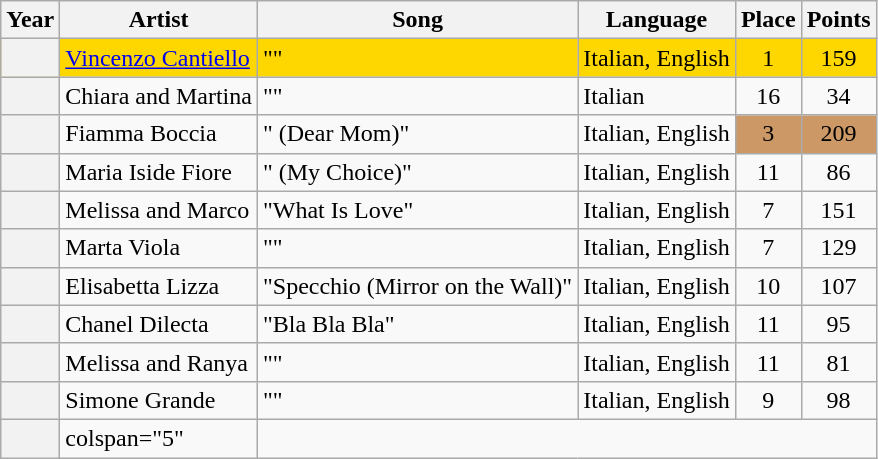<table class="wikitable sortable plainrowheaders">
<tr>
<th scope="col">Year</th>
<th scope="col">Artist</th>
<th scope="col">Song</th>
<th scope="col">Language</th>
<th scope="col" data-sort-type="number">Place</th>
<th scope="col" data-sort-type="number">Points</th>
</tr>
<tr style="background-color:#FFD700;">
<th scope="row" style="text-align:center;"></th>
<td><a href='#'>Vincenzo Cantiello</a></td>
<td>""</td>
<td>Italian, English</td>
<td style="text-align:center;">1</td>
<td style="text-align:center;">159</td>
</tr>
<tr>
<th scope="row" style="text-align:center;"></th>
<td>Chiara and Martina</td>
<td>""</td>
<td>Italian</td>
<td style="text-align:center;">16</td>
<td style="text-align:center;">34</td>
</tr>
<tr>
<th scope="row" style="text-align:center;"></th>
<td>Fiamma Boccia</td>
<td>" (Dear Mom)"</td>
<td>Italian, English</td>
<td style="text-align:center; background-color:#C96;">3</td>
<td style="text-align:center; background-color:#C96;">209</td>
</tr>
<tr>
<th scope="row" style="text-align:center;"></th>
<td>Maria Iside Fiore</td>
<td>" (My Choice)"</td>
<td>Italian, English</td>
<td style="text-align:center;">11</td>
<td style="text-align:center;">86</td>
</tr>
<tr>
<th scope="row" style="text-align:center;"></th>
<td>Melissa and Marco</td>
<td>"What Is Love"</td>
<td>Italian, English</td>
<td style="text-align:center;">7</td>
<td style="text-align:center;">151</td>
</tr>
<tr>
<th scope="row" style="text-align:center;"></th>
<td>Marta Viola</td>
<td>""</td>
<td>Italian, English</td>
<td style="text-align:center;">7</td>
<td style="text-align:center;">129</td>
</tr>
<tr>
<th scope="row" style="text-align:center;"></th>
<td>Elisabetta Lizza</td>
<td>"<span>Specchio</span> (Mirror on the Wall)"</td>
<td>Italian, English</td>
<td style="text-align:center;">10</td>
<td style="text-align:center;">107</td>
</tr>
<tr>
<th scope="row" style="text-align:center;"></th>
<td>Chanel Dilecta</td>
<td>"Bla Bla Bla"</td>
<td>Italian, English</td>
<td style="text-align:center;">11</td>
<td style="text-align:center;">95</td>
</tr>
<tr>
<th scope="row" style="text-align:center;"></th>
<td>Melissa and Ranya</td>
<td>""</td>
<td>Italian, English</td>
<td style="text-align:center;">11</td>
<td style="text-align:center;">81</td>
</tr>
<tr>
<th scope="row" style="text-align:center;"></th>
<td>Simone Grande</td>
<td>""</td>
<td>Italian, English</td>
<td style="text-align:center;">9</td>
<td style="text-align:center;">98</td>
</tr>
<tr>
<th scope="row" style="text-align:center;"></th>
<td>colspan="5" </td>
</tr>
</table>
